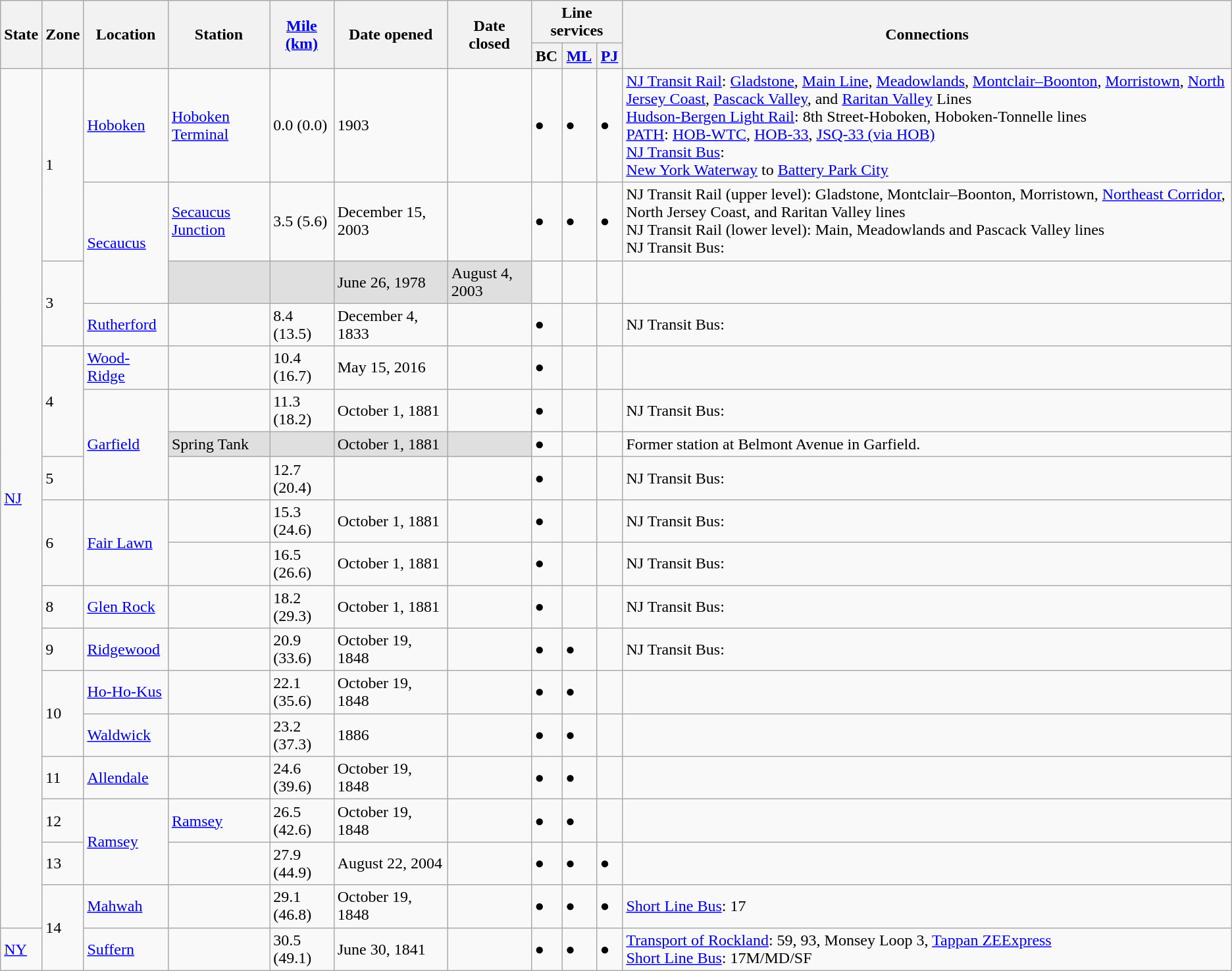<table class="wikitable">
<tr>
<th rowspan=2>State</th>
<th rowspan=2>Zone</th>
<th rowspan="2">Location</th>
<th rowspan="2">Station</th>
<th rowspan=2><a href='#'>Mile (km)</a></th>
<th rowspan=2>Date opened</th>
<th rowspan=2>Date closed</th>
<th colspan=3>Line services</th>
<th rowspan=2>Connections</th>
</tr>
<tr>
<th>BC</th>
<th><a href='#'>ML</a></th>
<th><a href='#'>PJ</a></th>
</tr>
<tr>
<td rowspan=18><a href='#'>NJ</a></td>
<td rowspan=2>1</td>
<td><a href='#'>Hoboken</a></td>
<td><a href='#'>Hoboken Terminal</a> </td>
<td>0.0 (0.0)</td>
<td>1903</td>
<td></td>
<td>●</td>
<td>●</td>
<td>●</td>
<td><a href='#'>NJ Transit Rail</a>: <a href='#'>Gladstone</a>, <a href='#'>Main Line</a>, <a href='#'>Meadowlands</a>, <a href='#'>Montclair–Boonton</a>, <a href='#'>Morristown</a>, <a href='#'>North Jersey Coast</a>, <a href='#'>Pascack Valley</a>, and <a href='#'>Raritan Valley</a> Lines<br><a href='#'>Hudson-Bergen Light Rail</a>: 8th Street-Hoboken, Hoboken-Tonnelle lines<br><a href='#'>PATH</a>: <a href='#'>HOB-WTC</a>, <a href='#'>HOB-33</a>, <a href='#'>JSQ-33 (via HOB)</a><br><a href='#'>NJ Transit Bus</a>: <br><a href='#'>New York Waterway</a> to <a href='#'>Battery Park City</a></td>
</tr>
<tr>
<td rowspan="2"><a href='#'>Secaucus</a></td>
<td><a href='#'>Secaucus Junction</a> </td>
<td>3.5 (5.6)</td>
<td>December 15, 2003</td>
<td></td>
<td>●</td>
<td>●</td>
<td>●</td>
<td>NJ Transit Rail (upper level): Gladstone, Montclair–Boonton, Morristown, <a href='#'>Northeast Corridor</a>, North Jersey Coast, and Raritan Valley lines<br>NJ Transit Rail (lower level): Main, Meadowlands and Pascack Valley lines<br>NJ Transit Bus: </td>
</tr>
<tr>
<td rowspan=2>3</td>
<td bgcolor=dfdfdf></td>
<td bgcolor=dfdfdf></td>
<td bgcolor=dfdfdf>June 26, 1978</td>
<td bgcolor=dfdfdf>August 4, 2003</td>
<td></td>
<td></td>
<td></td>
<td></td>
</tr>
<tr>
<td><a href='#'>Rutherford</a></td>
<td> </td>
<td>8.4 (13.5)</td>
<td>December 4, 1833</td>
<td></td>
<td>●</td>
<td></td>
<td></td>
<td>NJ Transit Bus: </td>
</tr>
<tr>
<td rowspan=3>4</td>
<td><a href='#'>Wood-Ridge</a></td>
<td></td>
<td>10.4 (16.7)</td>
<td>May 15, 2016</td>
<td></td>
<td>●</td>
<td></td>
<td></td>
<td></td>
</tr>
<tr>
<td rowspan="3"><a href='#'>Garfield</a></td>
<td></td>
<td>11.3 (18.2)</td>
<td>October 1, 1881</td>
<td></td>
<td>●</td>
<td></td>
<td></td>
<td>NJ Transit Bus: </td>
</tr>
<tr>
<td bgcolor=dfdfdf>Spring Tank</td>
<td bgcolor=dfdfdf></td>
<td bgcolor=dfdfdf>October 1, 1881</td>
<td bgcolor=dfdfdf></td>
<td>●</td>
<td></td>
<td></td>
<td>Former station at Belmont Avenue in Garfield.</td>
</tr>
<tr>
<td>5</td>
<td> </td>
<td>12.7 (20.4)</td>
<td></td>
<td></td>
<td>●</td>
<td></td>
<td></td>
<td>NJ Transit Bus: </td>
</tr>
<tr>
<td rowspan=2>6</td>
<td rowspan="2"><a href='#'>Fair Lawn</a></td>
<td></td>
<td>15.3 (24.6)</td>
<td>October 1, 1881</td>
<td></td>
<td>●</td>
<td></td>
<td></td>
<td>NJ Transit Bus: </td>
</tr>
<tr>
<td></td>
<td>16.5 (26.6)</td>
<td>October 1, 1881</td>
<td></td>
<td>●</td>
<td></td>
<td></td>
<td>NJ Transit Bus: </td>
</tr>
<tr>
<td>8</td>
<td><a href='#'>Glen Rock</a></td>
<td></td>
<td>18.2 (29.3)</td>
<td>October 1, 1881</td>
<td></td>
<td>●</td>
<td></td>
<td></td>
<td>NJ Transit Bus: </td>
</tr>
<tr>
<td>9</td>
<td><a href='#'>Ridgewood</a></td>
<td> </td>
<td>20.9 (33.6)</td>
<td>October 19, 1848</td>
<td></td>
<td>●</td>
<td>●</td>
<td></td>
<td>NJ Transit Bus: </td>
</tr>
<tr>
<td rowspan=2>10</td>
<td><a href='#'>Ho-Ho-Kus</a></td>
<td></td>
<td>22.1 (35.6)</td>
<td>October 19, 1848</td>
<td></td>
<td>●</td>
<td>●</td>
<td></td>
<td></td>
</tr>
<tr>
<td><a href='#'>Waldwick</a></td>
<td></td>
<td>23.2 (37.3)</td>
<td>1886</td>
<td></td>
<td>●</td>
<td>●</td>
<td></td>
<td></td>
</tr>
<tr>
<td>11</td>
<td><a href='#'>Allendale</a></td>
<td></td>
<td>24.6 (39.6)</td>
<td>October 19, 1848</td>
<td></td>
<td>●</td>
<td>●</td>
<td></td>
<td></td>
</tr>
<tr>
<td>12</td>
<td rowspan="2"><a href='#'>Ramsey</a></td>
<td><a href='#'>Ramsey</a> </td>
<td>26.5 (42.6)</td>
<td>October 19, 1848</td>
<td></td>
<td>●</td>
<td>●</td>
<td></td>
<td></td>
</tr>
<tr>
<td>13</td>
<td> </td>
<td>27.9 (44.9)</td>
<td>August 22, 2004</td>
<td></td>
<td>●</td>
<td>●</td>
<td>●</td>
<td></td>
</tr>
<tr>
<td rowspan=2>14</td>
<td><a href='#'>Mahwah</a></td>
<td></td>
<td>29.1 (46.8)</td>
<td>October 19, 1848</td>
<td></td>
<td>●</td>
<td>●</td>
<td>●</td>
<td><a href='#'>Short Line Bus</a>: 17</td>
</tr>
<tr>
<td><a href='#'>NY</a></td>
<td><a href='#'>Suffern</a></td>
<td></td>
<td>30.5 (49.1)</td>
<td>June 30, 1841</td>
<td></td>
<td>●</td>
<td>●</td>
<td>●</td>
<td><a href='#'>Transport of Rockland</a>: 59, 93, Monsey Loop 3, <a href='#'>Tappan ZEExpress</a><br><a href='#'>Short Line Bus</a>: 17M/MD/SF</td>
</tr>
</table>
